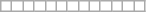<table class="wikitable nounderlines Unicode" style="border-collapse:collapse;background:#FFFFFF;text-align:center">
<tr>
<td><span></span></td>
<td><span></span></td>
<td><span></span></td>
<td><span></span></td>
<td><span></span></td>
<td><span></span></td>
<td><span></span></td>
<td><span></span></td>
<td><span></span></td>
<td><span></span></td>
<td><span></span></td>
<td><span></span></td>
<td><span></span></td>
</tr>
</table>
